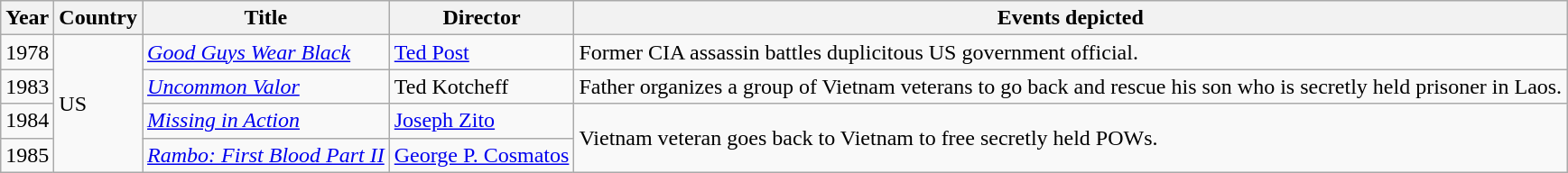<table class="wikitable sortable">
<tr>
<th>Year</th>
<th>Country</th>
<th>Title</th>
<th>Director</th>
<th class="unsortable">Events depicted</th>
</tr>
<tr>
<td>1978</td>
<td rowspan="4">US</td>
<td><em><a href='#'>Good Guys Wear Black</a></em></td>
<td><a href='#'>Ted Post</a></td>
<td>Former CIA assassin battles duplicitous US government official.</td>
</tr>
<tr>
<td>1983</td>
<td><em><a href='#'>Uncommon Valor</a></em></td>
<td>Ted Kotcheff</td>
<td>Father organizes a group of Vietnam veterans to go back and rescue his son who is secretly held prisoner in Laos.</td>
</tr>
<tr>
<td>1984</td>
<td><em><a href='#'>Missing in Action</a></em></td>
<td><a href='#'>Joseph Zito</a></td>
<td rowspan="2">Vietnam veteran goes back to Vietnam to free secretly held POWs.</td>
</tr>
<tr>
<td>1985</td>
<td><em><a href='#'>Rambo: First Blood Part II</a></em></td>
<td><a href='#'>George P. Cosmatos</a></td>
</tr>
</table>
